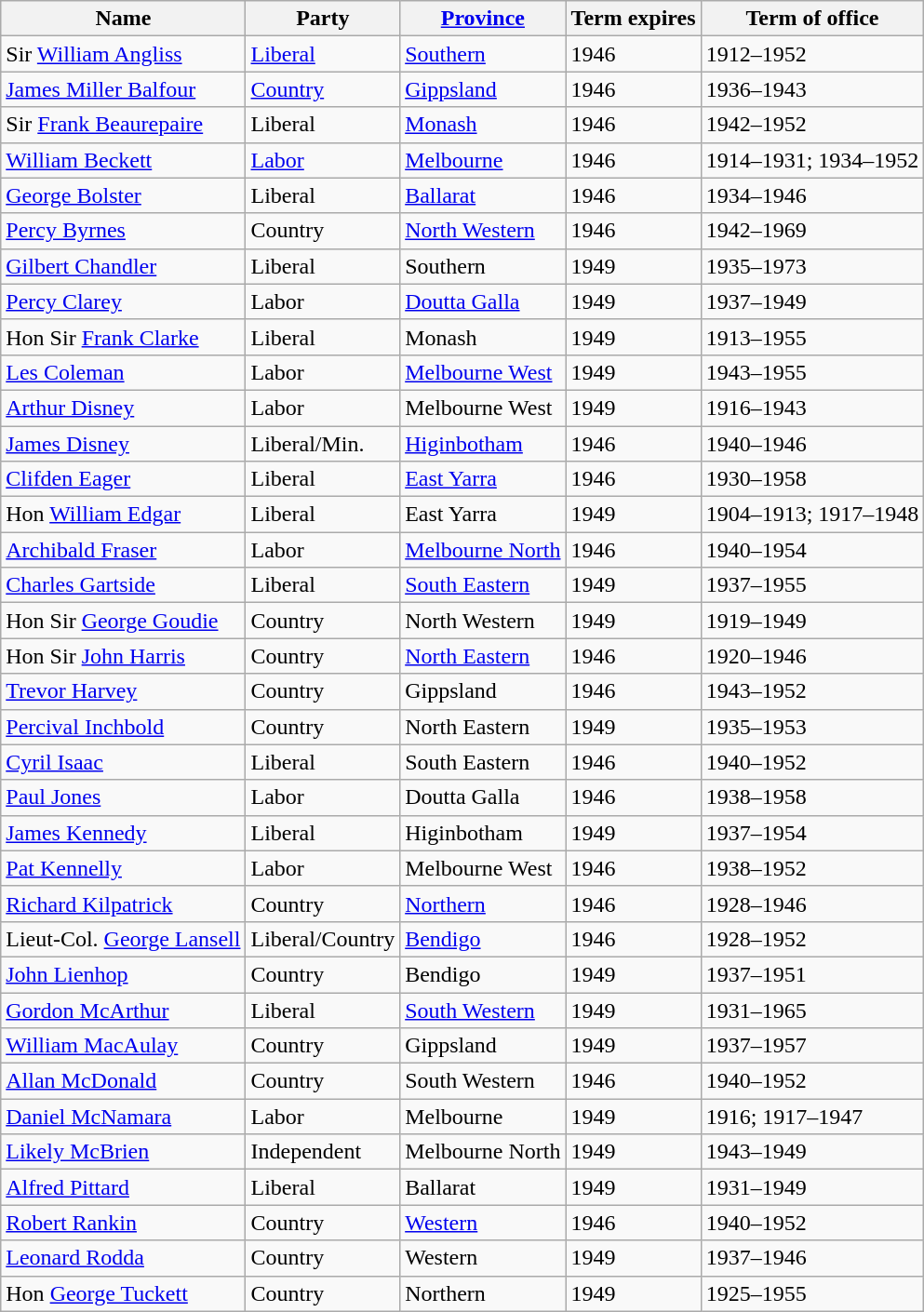<table class="wikitable sortable">
<tr>
<th>Name</th>
<th>Party</th>
<th><a href='#'>Province</a></th>
<th>Term expires</th>
<th>Term of office</th>
</tr>
<tr>
<td>Sir <a href='#'>William Angliss</a></td>
<td><a href='#'>Liberal</a></td>
<td><a href='#'>Southern</a></td>
<td>1946</td>
<td>1912–1952</td>
</tr>
<tr>
<td><a href='#'>James Miller Balfour</a></td>
<td><a href='#'>Country</a></td>
<td><a href='#'>Gippsland</a></td>
<td>1946</td>
<td>1936–1943</td>
</tr>
<tr>
<td>Sir <a href='#'>Frank Beaurepaire</a></td>
<td>Liberal</td>
<td><a href='#'>Monash</a></td>
<td>1946</td>
<td>1942–1952</td>
</tr>
<tr>
<td><a href='#'>William Beckett</a></td>
<td><a href='#'>Labor</a></td>
<td><a href='#'>Melbourne</a></td>
<td>1946</td>
<td>1914–1931; 1934–1952</td>
</tr>
<tr>
<td><a href='#'>George Bolster</a></td>
<td>Liberal</td>
<td><a href='#'>Ballarat</a></td>
<td>1946</td>
<td>1934–1946</td>
</tr>
<tr>
<td><a href='#'>Percy Byrnes</a></td>
<td>Country</td>
<td><a href='#'>North Western</a></td>
<td>1946</td>
<td>1942–1969</td>
</tr>
<tr>
<td><a href='#'>Gilbert Chandler</a></td>
<td>Liberal</td>
<td>Southern</td>
<td>1949</td>
<td>1935–1973</td>
</tr>
<tr>
<td><a href='#'>Percy Clarey</a></td>
<td>Labor</td>
<td><a href='#'>Doutta Galla</a></td>
<td>1949</td>
<td>1937–1949</td>
</tr>
<tr>
<td>Hon Sir <a href='#'>Frank Clarke</a></td>
<td>Liberal</td>
<td>Monash</td>
<td>1949</td>
<td>1913–1955</td>
</tr>
<tr>
<td><a href='#'>Les Coleman</a></td>
<td>Labor</td>
<td><a href='#'>Melbourne West</a></td>
<td>1949</td>
<td>1943–1955</td>
</tr>
<tr>
<td><a href='#'>Arthur Disney</a></td>
<td>Labor</td>
<td>Melbourne West</td>
<td>1949</td>
<td>1916–1943</td>
</tr>
<tr>
<td><a href='#'>James Disney</a></td>
<td>Liberal/Min.</td>
<td><a href='#'>Higinbotham</a></td>
<td>1946</td>
<td>1940–1946</td>
</tr>
<tr>
<td><a href='#'>Clifden Eager</a></td>
<td>Liberal</td>
<td><a href='#'>East Yarra</a></td>
<td>1946</td>
<td>1930–1958</td>
</tr>
<tr>
<td>Hon <a href='#'>William Edgar</a></td>
<td>Liberal</td>
<td>East Yarra</td>
<td>1949</td>
<td>1904–1913; 1917–1948</td>
</tr>
<tr>
<td><a href='#'>Archibald Fraser</a></td>
<td>Labor</td>
<td><a href='#'>Melbourne North</a></td>
<td>1946</td>
<td>1940–1954</td>
</tr>
<tr>
<td><a href='#'>Charles Gartside</a></td>
<td>Liberal</td>
<td><a href='#'>South Eastern</a></td>
<td>1949</td>
<td>1937–1955</td>
</tr>
<tr>
<td>Hon Sir <a href='#'>George Goudie</a></td>
<td>Country</td>
<td>North Western</td>
<td>1949</td>
<td>1919–1949</td>
</tr>
<tr>
<td>Hon Sir <a href='#'>John Harris</a></td>
<td>Country</td>
<td><a href='#'>North Eastern</a></td>
<td>1946</td>
<td>1920–1946</td>
</tr>
<tr>
<td><a href='#'>Trevor Harvey</a></td>
<td>Country</td>
<td>Gippsland</td>
<td>1946</td>
<td>1943–1952</td>
</tr>
<tr>
<td><a href='#'>Percival Inchbold</a></td>
<td>Country</td>
<td>North Eastern</td>
<td>1949</td>
<td>1935–1953</td>
</tr>
<tr>
<td><a href='#'>Cyril Isaac</a></td>
<td>Liberal</td>
<td>South Eastern</td>
<td>1946</td>
<td>1940–1952</td>
</tr>
<tr>
<td><a href='#'>Paul Jones</a></td>
<td>Labor</td>
<td>Doutta Galla</td>
<td>1946</td>
<td>1938–1958</td>
</tr>
<tr>
<td><a href='#'>James Kennedy</a></td>
<td>Liberal</td>
<td>Higinbotham</td>
<td>1949</td>
<td>1937–1954</td>
</tr>
<tr>
<td><a href='#'>Pat Kennelly</a></td>
<td>Labor</td>
<td>Melbourne West</td>
<td>1946</td>
<td>1938–1952</td>
</tr>
<tr>
<td><a href='#'>Richard Kilpatrick</a></td>
<td>Country</td>
<td><a href='#'>Northern</a></td>
<td>1946</td>
<td>1928–1946</td>
</tr>
<tr>
<td>Lieut-Col. <a href='#'>George Lansell</a></td>
<td>Liberal/Country</td>
<td><a href='#'>Bendigo</a></td>
<td>1946</td>
<td>1928–1952</td>
</tr>
<tr>
<td><a href='#'>John Lienhop</a></td>
<td>Country</td>
<td>Bendigo</td>
<td>1949</td>
<td>1937–1951</td>
</tr>
<tr>
<td><a href='#'>Gordon McArthur</a></td>
<td>Liberal</td>
<td><a href='#'>South Western</a></td>
<td>1949</td>
<td>1931–1965</td>
</tr>
<tr>
<td><a href='#'>William MacAulay</a></td>
<td>Country</td>
<td>Gippsland</td>
<td>1949</td>
<td>1937–1957</td>
</tr>
<tr>
<td><a href='#'>Allan McDonald</a></td>
<td>Country</td>
<td>South Western</td>
<td>1946</td>
<td>1940–1952</td>
</tr>
<tr>
<td><a href='#'>Daniel McNamara</a></td>
<td>Labor</td>
<td>Melbourne</td>
<td>1949</td>
<td>1916; 1917–1947</td>
</tr>
<tr>
<td><a href='#'>Likely McBrien</a></td>
<td>Independent</td>
<td>Melbourne North</td>
<td>1949</td>
<td>1943–1949</td>
</tr>
<tr>
<td><a href='#'>Alfred Pittard</a></td>
<td>Liberal</td>
<td>Ballarat</td>
<td>1949</td>
<td>1931–1949</td>
</tr>
<tr>
<td><a href='#'>Robert Rankin</a></td>
<td>Country</td>
<td><a href='#'>Western</a></td>
<td>1946</td>
<td>1940–1952</td>
</tr>
<tr>
<td><a href='#'>Leonard Rodda</a></td>
<td>Country</td>
<td>Western</td>
<td>1949</td>
<td>1937–1946</td>
</tr>
<tr>
<td>Hon <a href='#'>George Tuckett</a></td>
<td>Country</td>
<td>Northern</td>
<td>1949</td>
<td>1925–1955</td>
</tr>
</table>
